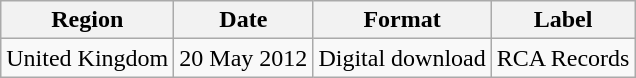<table class=wikitable>
<tr>
<th scope="col">Region</th>
<th scope="col">Date</th>
<th scope="col">Format</th>
<th scope="col">Label</th>
</tr>
<tr>
<td>United Kingdom</td>
<td>20 May 2012</td>
<td>Digital download</td>
<td>RCA Records</td>
</tr>
</table>
